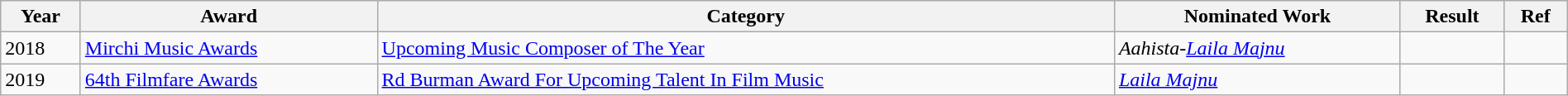<table class="wikitable sortable plainrowheaders" width="100%" "textcolor:#000;">
<tr>
<th>Year</th>
<th>Award</th>
<th>Category</th>
<th>Nominated Work</th>
<th>Result</th>
<th>Ref</th>
</tr>
<tr>
<td>2018</td>
<td><a href='#'>Mirchi Music Awards</a></td>
<td><a href='#'>Upcoming Music Composer of The Year</a></td>
<td><em>Aahista</em>-<em><a href='#'>Laila Majnu</a></em></td>
<td></td>
<td></td>
</tr>
<tr>
<td>2019</td>
<td><a href='#'>64th Filmfare Awards</a></td>
<td><a href='#'>Rd Burman Award For Upcoming Talent In Film Music</a></td>
<td><em><a href='#'>Laila Majnu</a></em></td>
<td></td>
<td></td>
</tr>
</table>
